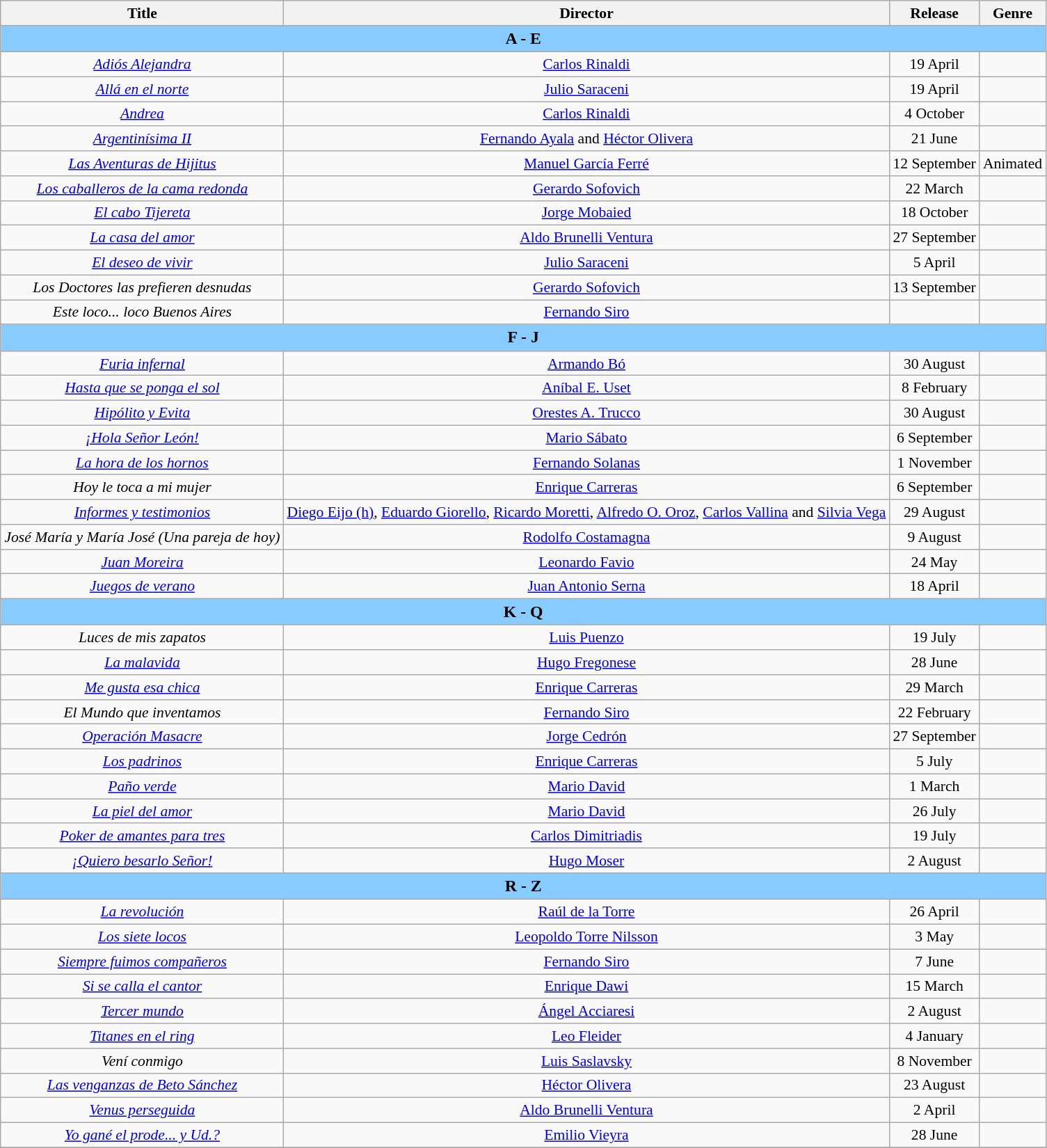<table class="wikitable" style="margin:1em 0 1em 1em; text-align: center; font-size: 90%;">
<tr>
<th scope="col">Title</th>
<th scope="col">Director</th>
<th scope="col">Release</th>
<th scope="col">Genre</th>
</tr>
<tr>
<th colspan="4" style="background-color:#88ccff; font-size:110%;"><strong>A  -  E</strong></th>
</tr>
<tr>
<td><em><a href='#'>Adiós Alejandra</a></em></td>
<td><a href='#'>Carlos Rinaldi</a></td>
<td>19 April</td>
<td></td>
</tr>
<tr>
<td><em><a href='#'>Allá en el norte</a></em></td>
<td><a href='#'>Julio Saraceni</a></td>
<td>19 April</td>
<td></td>
</tr>
<tr>
<td><em><a href='#'>Andrea</a></em></td>
<td><a href='#'>Carlos Rinaldi</a></td>
<td>4 October</td>
<td></td>
</tr>
<tr>
<td><em><a href='#'>Argentinísima II</a></em></td>
<td><a href='#'>Fernando Ayala</a> and <a href='#'>Héctor Olivera</a></td>
<td>21 June</td>
<td></td>
</tr>
<tr>
<td><em><a href='#'>Las Aventuras de Hijitus</a></em></td>
<td><a href='#'>Manuel García Ferré</a></td>
<td>12 September</td>
<td>Animated</td>
</tr>
<tr>
<td><em><a href='#'>Los caballeros de la cama redonda</a></em></td>
<td><a href='#'>Gerardo Sofovich</a></td>
<td>22 March</td>
<td></td>
</tr>
<tr>
<td><em><a href='#'>El cabo Tijereta</a></em></td>
<td><a href='#'>Jorge Mobaied</a></td>
<td>18 October</td>
<td></td>
</tr>
<tr>
<td><em><a href='#'>La casa del amor</a></em></td>
<td><a href='#'>Aldo Brunelli Ventura</a></td>
<td>27 September</td>
<td></td>
</tr>
<tr>
<td><em><a href='#'>El deseo de vivir</a></em></td>
<td><a href='#'>Julio Saraceni</a></td>
<td>5 April</td>
<td></td>
</tr>
<tr>
<td><em>Los Doctores las prefieren desnudas</em></td>
<td><a href='#'>Gerardo Sofovich</a></td>
<td>13 September</td>
<td></td>
</tr>
<tr>
<td><em>Este loco... loco Buenos Aires</em></td>
<td><a href='#'>Fernando Siro</a></td>
<td></td>
<td></td>
</tr>
<tr>
<th colspan="4" style="background-color:#88ccff; font-size:110%;"><strong>F  -  J</strong></th>
</tr>
<tr>
<td><em><a href='#'>Furia infernal</a></em></td>
<td><a href='#'>Armando Bó</a></td>
<td>30 August</td>
<td></td>
</tr>
<tr>
<td><em><a href='#'>Hasta que se ponga el sol</a></em></td>
<td><a href='#'>Aníbal E. Uset</a></td>
<td>8 February</td>
<td></td>
</tr>
<tr>
<td><em><a href='#'>Hipólito y Evita</a></em></td>
<td><a href='#'>Orestes A. Trucco</a></td>
<td>30 August</td>
<td></td>
</tr>
<tr>
<td><em><a href='#'>¡Hola Señor León!</a></em></td>
<td><a href='#'>Mario Sábato</a></td>
<td>6 September</td>
<td></td>
</tr>
<tr>
<td><em><a href='#'>La hora de los hornos</a></em></td>
<td><a href='#'>Fernando Solanas</a></td>
<td>1 November</td>
<td></td>
</tr>
<tr>
<td><em>Hoy le toca a mi mujer</em></td>
<td><a href='#'>Enrique Carreras</a></td>
<td>6 September</td>
<td></td>
</tr>
<tr>
<td><em><a href='#'>Informes y testimonios</a></em></td>
<td><a href='#'>Diego Eijo (h)</a>, <a href='#'>Eduardo Giorello</a>, <a href='#'>Ricardo Moretti</a>, <a href='#'>Alfredo O. Oroz</a>, <a href='#'>Carlos Vallina</a> and <a href='#'>Silvia Vega</a></td>
<td>29 August</td>
<td></td>
</tr>
<tr>
<td><em>José María y María José (Una pareja de hoy)</em></td>
<td><a href='#'>Rodolfo Costamagna</a></td>
<td>9 August</td>
<td></td>
</tr>
<tr>
<td><em><a href='#'>Juan Moreira</a></em></td>
<td><a href='#'>Leonardo Favio</a></td>
<td>24 May</td>
<td></td>
</tr>
<tr>
<td><em><a href='#'>Juegos de verano</a></em></td>
<td><a href='#'>Juan Antonio Serna</a></td>
<td>18 April</td>
<td></td>
</tr>
<tr>
<th colspan="4" style="background-color:#88ccff; font-size:110%;"><strong>K  -  Q</strong></th>
</tr>
<tr>
<td><em>Luces de mis zapatos</em></td>
<td><a href='#'>Luis Puenzo</a></td>
<td>19 July</td>
<td></td>
</tr>
<tr>
<td><em><a href='#'>La malavida</a></em></td>
<td><a href='#'>Hugo Fregonese</a></td>
<td>28 June</td>
<td></td>
</tr>
<tr>
<td><em><a href='#'>Me gusta esa chica</a></em></td>
<td><a href='#'>Enrique Carreras</a></td>
<td>29 March</td>
<td></td>
</tr>
<tr>
<td><em>El Mundo que inventamos</em></td>
<td><a href='#'>Fernando Siro</a></td>
<td>22 February</td>
<td></td>
</tr>
<tr>
<td><em><a href='#'>Operación Masacre</a></em></td>
<td><a href='#'>Jorge Cedrón</a></td>
<td>27 September</td>
<td></td>
</tr>
<tr>
<td><em><a href='#'>Los padrinos</a></em></td>
<td><a href='#'>Enrique Carreras</a></td>
<td>5 July</td>
<td></td>
</tr>
<tr>
<td><em><a href='#'>Paño verde</a></em></td>
<td><a href='#'>Mario David</a></td>
<td>1 March</td>
<td></td>
</tr>
<tr>
<td><em><a href='#'>La piel del amor</a></em></td>
<td><a href='#'>Mario David</a></td>
<td>26 July</td>
<td></td>
</tr>
<tr>
<td><em><a href='#'>Poker de amantes para tres</a></em></td>
<td><a href='#'>Carlos Dimitriadis</a></td>
<td>19 July</td>
<td></td>
</tr>
<tr>
<td><em><a href='#'>¡Quiero besarlo Señor!</a></em></td>
<td><a href='#'>Hugo Moser</a></td>
<td>2 August</td>
<td></td>
</tr>
<tr>
<th colspan="4" style="background-color:#88ccff; font-size:110%;"><strong>R  -  Z</strong></th>
</tr>
<tr>
<td><em><a href='#'>La revolución</a></em></td>
<td><a href='#'>Raúl de la Torre</a></td>
<td>26 April</td>
<td></td>
</tr>
<tr>
<td><em><a href='#'>Los siete locos</a></em></td>
<td><a href='#'>Leopoldo Torre Nilsson</a></td>
<td>3 May</td>
<td></td>
</tr>
<tr>
<td><em><a href='#'>Siempre fuimos compañeros</a></em></td>
<td><a href='#'>Fernando Siro</a></td>
<td>7 June</td>
<td></td>
</tr>
<tr>
<td><em><a href='#'>Si se calla el cantor</a></em></td>
<td><a href='#'>Enrique Dawi</a></td>
<td>15 March</td>
<td></td>
</tr>
<tr>
<td><em><a href='#'>Tercer mundo</a></em></td>
<td><a href='#'>Ángel Acciaresi</a></td>
<td>2 August</td>
<td></td>
</tr>
<tr>
<td><em><a href='#'>Titanes en el ring</a></em></td>
<td><a href='#'>Leo Fleider</a></td>
<td>4 January</td>
<td></td>
</tr>
<tr>
<td><em>Vení conmigo</em></td>
<td><a href='#'>Luis Saslavsky</a></td>
<td>8 November</td>
<td></td>
</tr>
<tr>
<td><em><a href='#'>Las venganzas de Beto Sánchez</a></em></td>
<td><a href='#'>Héctor Olivera</a></td>
<td>23 August</td>
<td></td>
</tr>
<tr>
<td><em><a href='#'>Venus perseguida</a></em></td>
<td><a href='#'>Aldo Brunelli Ventura</a></td>
<td>2 April</td>
<td></td>
</tr>
<tr>
<td><em><a href='#'>Yo gané el prode... y Ud.?</a></em></td>
<td><a href='#'>Emilio Vieyra</a></td>
<td>28 June</td>
<td></td>
</tr>
<tr>
</tr>
</table>
